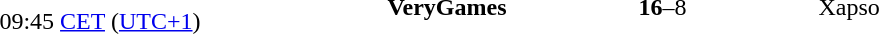<table>
<tr>
<td style="text-align:right" width="150px"><br>09:45 <a href='#'>CET</a> (<a href='#'>UTC+1</a>)</td>
<td style="text-align:right" width="200px"><strong>VeryGames</strong></td>
<td style="text-align:center" width="200px"><strong>16</strong>–8<br></td>
<td style="text-align:left">Xapso</td>
</tr>
</table>
